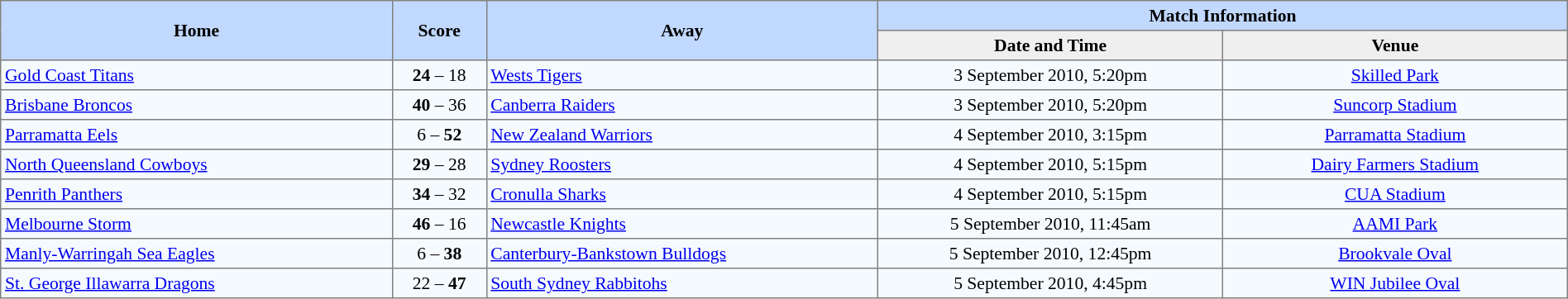<table border="1" cellpadding="3" cellspacing="0" style="border-collapse:collapse; font-size:90%; text-align:center; width:100%;">
<tr style="background:#c1d8ff;">
<th rowspan="2" style="width:25%;">Home</th>
<th rowspan="2" style="width:6%;">Score</th>
<th rowspan="2" style="width:25%;">Away</th>
<th colspan=6>Match Information</th>
</tr>
<tr style="background:#efefef;">
<th width=22%>Date and Time</th>
<th width=22%>Venue</th>
</tr>
<tr style="text-align:center; background:#f5faff;">
<td align=left> <a href='#'>Gold Coast Titans</a></td>
<td><strong>24</strong> – 18</td>
<td align=left> <a href='#'>Wests Tigers</a></td>
<td>3 September 2010, 5:20pm</td>
<td><a href='#'>Skilled Park</a></td>
</tr>
<tr style="text-align:center; background:#f5faff;">
<td align=left> <a href='#'>Brisbane Broncos</a></td>
<td><strong>40</strong> – 36</td>
<td align=left> <a href='#'>Canberra Raiders</a></td>
<td>3 September 2010, 5:20pm</td>
<td><a href='#'>Suncorp Stadium</a></td>
</tr>
<tr style="text-align:center; background:#f5faff;">
<td align=left> <a href='#'>Parramatta Eels</a></td>
<td>6 – <strong>52</strong></td>
<td align=left> <a href='#'>New Zealand Warriors</a></td>
<td>4 September 2010, 3:15pm</td>
<td><a href='#'>Parramatta Stadium</a></td>
</tr>
<tr style="text-align:center; background:#f5faff;">
<td align=left> <a href='#'>North Queensland Cowboys</a></td>
<td><strong>29</strong> – 28</td>
<td align=left> <a href='#'>Sydney Roosters</a></td>
<td>4 September 2010, 5:15pm</td>
<td><a href='#'>Dairy Farmers Stadium</a></td>
</tr>
<tr style="text-align:center; background:#f5faff;">
<td align=left> <a href='#'>Penrith Panthers</a></td>
<td><strong>34</strong> – 32</td>
<td align=left> <a href='#'>Cronulla Sharks</a></td>
<td>4 September 2010, 5:15pm</td>
<td><a href='#'>CUA Stadium</a></td>
</tr>
<tr style="text-align:center; background:#f5faff;">
<td align=left> <a href='#'>Melbourne Storm</a></td>
<td><strong>46</strong> – 16</td>
<td align=left> <a href='#'>Newcastle Knights</a></td>
<td>5 September 2010, 11:45am</td>
<td><a href='#'>AAMI Park</a></td>
</tr>
<tr style="text-align:center; background:#f5faff;">
<td align=left> <a href='#'>Manly-Warringah Sea Eagles</a></td>
<td>6 – <strong>38</strong></td>
<td align=left> <a href='#'>Canterbury-Bankstown Bulldogs</a></td>
<td>5 September 2010, 12:45pm</td>
<td><a href='#'>Brookvale Oval</a></td>
</tr>
<tr style="text-align:center; background:#f5faff;">
<td align=left> <a href='#'>St. George Illawarra Dragons</a></td>
<td>22 – <strong>47</strong></td>
<td align=left> <a href='#'>South Sydney Rabbitohs</a></td>
<td>5 September 2010, 4:45pm</td>
<td><a href='#'>WIN Jubilee Oval</a></td>
</tr>
</table>
